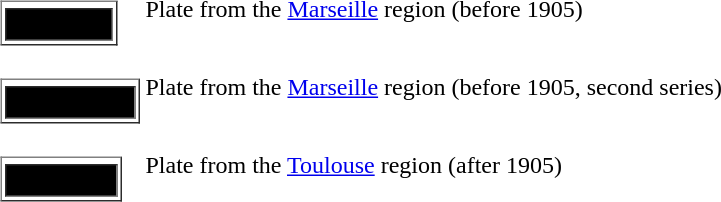<table>
<tr>
<td><br><table border=1>
<tr>
</tr>
<tr bgcolor="#000000">
<td>  <span><strong>456 – M</strong></span>;</td>
</tr>
</table>
</td>
<td>Plate from the <a href='#'>Marseille</a> region (before 1905)</td>
</tr>
<tr>
<td><br><table border=1>
<tr>
</tr>
<tr bgcolor="#000000">
<td>  <span><strong>345 – MM</strong></span>;</td>
</tr>
</table>
</td>
<td>Plate from the <a href='#'>Marseille</a> region (before 1905, second series)</td>
</tr>
<tr>
<td><br><table border=1>
<tr>
</tr>
<tr bgcolor="#000000">
<td>  <span><strong>634 – T3</strong></span>;</td>
</tr>
</table>
</td>
<td>Plate from the <a href='#'>Toulouse</a> region (after 1905)</td>
</tr>
</table>
